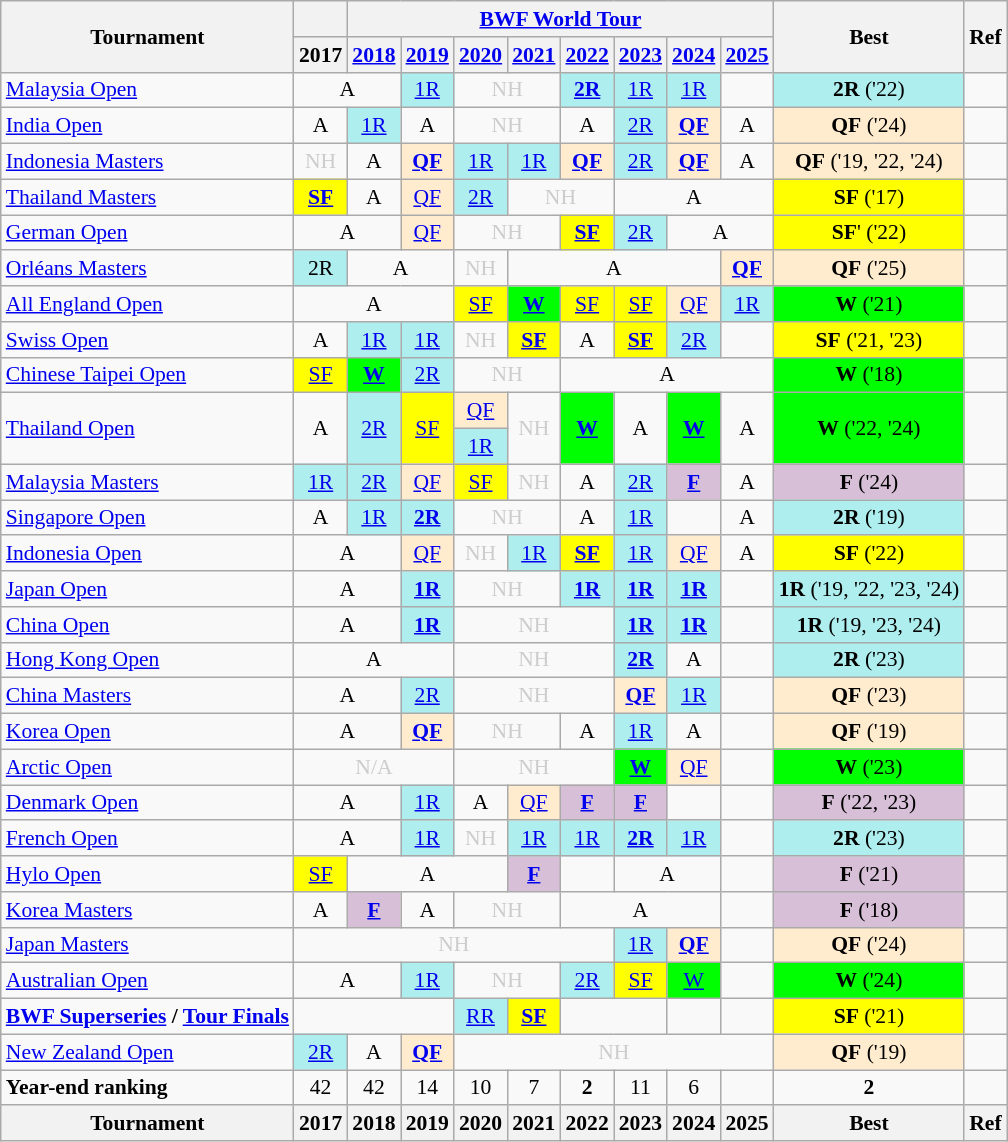<table class="wikitable" style="font-size: 90%; text-align:center">
<tr>
<th rowspan="2">Tournament</th>
<th colspan="1"></th>
<th colspan="8"><a href='#'>BWF World Tour</a></th>
<th rowspan="2">Best</th>
<th rowspan="2">Ref</th>
</tr>
<tr>
<th>2017</th>
<th><a href='#'>2018</a></th>
<th><a href='#'>2019</a></th>
<th><a href='#'>2020</a></th>
<th><a href='#'>2021</a></th>
<th><a href='#'>2022</a></th>
<th><a href='#'>2023</a></th>
<th><a href='#'>2024</a></th>
<th><a href='#'>2025</a></th>
</tr>
<tr>
<td align=left><a href='#'>Malaysia Open</a></td>
<td colspan="2">A</td>
<td bgcolor=AFEEEE><a href='#'>1R</a></td>
<td colspan="2" style=color:#ccc>NH</td>
<td bgcolor=AFEEEE><a href='#'><strong>2R</strong></a></td>
<td bgcolor=AFEEEE><a href='#'>1R</a></td>
<td bgcolor=AFEEEE><a href='#'>1R</a></td>
<td><a href='#'></a></td>
<td bgcolor=AFEEEE><strong>2R</strong> ('22)</td>
<td></td>
</tr>
<tr>
<td align=left><a href='#'>India Open</a></td>
<td>A</td>
<td bgcolor=AFEEEE><a href='#'>1R</a></td>
<td>A</td>
<td colspan="2" style=color:#ccc>NH</td>
<td>A</td>
<td bgcolor=AFEEEE><a href='#'>2R</a></td>
<td bgcolor=FFEBCD><a href='#'><strong>QF</strong></a></td>
<td>A</td>
<td bgcolor=FFEBCD><strong>QF</strong> ('24)</td>
<td></td>
</tr>
<tr>
<td align=left><a href='#'>Indonesia Masters</a></td>
<td style=color:#ccc>NH</td>
<td>A</td>
<td bgcolor=FFEBCD><a href='#'><strong>QF</strong></a></td>
<td bgcolor=AFEEEE><a href='#'>1R</a></td>
<td bgcolor=AFEEEE><a href='#'>1R</a></td>
<td bgcolor=FFEBCD><a href='#'><strong>QF</strong></a></td>
<td bgcolor=AFEEEE><a href='#'>2R</a></td>
<td bgcolor=FFEBCD><a href='#'><strong>QF</strong></a></td>
<td>A</td>
<td bgcolor=FFEBCD><strong>QF</strong> ('19, '22, '24)</td>
<td></td>
</tr>
<tr>
<td align=left><a href='#'>Thailand Masters</a></td>
<td bgcolor=FFFF00><a href='#'><strong>SF</strong></a></td>
<td>A</td>
<td bgcolor=FFEBCD><a href='#'>QF</a></td>
<td bgcolor=AFEEEE><a href='#'>2R</a></td>
<td colspan="2" style=color:#ccc>NH</td>
<td colspan="3">A</td>
<td bgcolor=FFFF00><strong>SF</strong> ('17)</td>
<td></td>
</tr>
<tr>
<td align=left><a href='#'>German Open</a></td>
<td colspan="2">A</td>
<td bgcolor=FFEBCD><a href='#'>QF</a></td>
<td colspan="2" style=color:#ccc>NH</td>
<td bgcolor=FFFF00><a href='#'><strong>SF</strong></a></td>
<td bgcolor=AFEEEE><a href='#'>2R</a></td>
<td colspan="2">A</td>
<td bgcolor=FFFF00><strong>SF</strong>' ('22)</td>
<td></td>
</tr>
<tr>
<td align=left><a href='#'>Orléans Masters</a></td>
<td bgcolor=AFEEEE>2R</td>
<td colspan="2">A</td>
<td colspan="1" style=color:#ccc>NH</td>
<td colspan="4">A</td>
<td bgcolor=FFEBCD><a href='#'><strong>QF</strong></a></td>
<td bgcolor=FFEBCD><strong>QF</strong> ('25)</td>
<td></td>
</tr>
<tr>
<td align=left><a href='#'>All England Open</a></td>
<td colspan="3">A</td>
<td bgcolor=FFFF00><a href='#'>SF</a></td>
<td bgcolor=00FF00><a href='#'><strong>W</strong></a></td>
<td bgcolor=FFFF00><a href='#'>SF</a></td>
<td bgcolor=FFFF00><a href='#'>SF</a></td>
<td bgcolor=FFEBCD><a href='#'>QF</a></td>
<td bgcolor=AFEEEE><a href='#'>1R</a></td>
<td bgcolor=00FF00><strong>W</strong> ('21)</td>
<td></td>
</tr>
<tr>
<td align=left><a href='#'>Swiss Open</a></td>
<td>A</td>
<td bgcolor=AFEEEE><a href='#'>1R</a></td>
<td bgcolor=AFEEEE><a href='#'>1R</a></td>
<td style=color:#ccc>NH</td>
<td bgcolor=FFFF00><a href='#'><strong>SF</strong></a></td>
<td>A</td>
<td bgcolor=FFFF00><a href='#'><strong>SF</strong></a></td>
<td bgcolor=AFEEEE><a href='#'>2R</a></td>
<td><a href='#'></a></td>
<td bgcolor=FFFF00><strong>SF</strong> ('21, '23)</td>
<td></td>
</tr>
<tr>
<td align=left><a href='#'>Chinese Taipei Open</a></td>
<td bgcolor=FFFF00><a href='#'>SF</a></td>
<td bgcolor=00FF00><a href='#'><strong>W</strong></a></td>
<td bgcolor=AFEEEE><a href='#'>2R</a></td>
<td colspan="2" style=color:#ccc>NH</td>
<td colspan="4">A</td>
<td bgcolor=00FF00><strong>W</strong> ('18)</td>
<td></td>
</tr>
<tr>
<td rowspan="2" align=left><a href='#'>Thailand Open</a></td>
<td rowspan="2">A</td>
<td rowspan="2" bgcolor=AFEEEE><a href='#'>2R</a></td>
<td rowspan="2" bgcolor=FFFF00><a href='#'>SF</a></td>
<td bgcolor=FFEBCD><a href='#'>QF</a></td>
<td rowspan="2" style=color:#ccc>NH</td>
<td rowspan="2" bgcolor=00FF00><a href='#'><strong>W</strong></a></td>
<td rowspan="2">A</td>
<td rowspan="2" bgcolor=00FF00><a href='#'><strong>W</strong></a></td>
<td rowspan="2">A</td>
<td rowspan="2" bgcolor=00FF00><strong>W</strong> ('22, '24)</td>
<td rowspan="2"></td>
</tr>
<tr>
<td bgcolor=AFEEEE><a href='#'>1R</a></td>
</tr>
<tr>
<td align=left><a href='#'>Malaysia Masters</a></td>
<td bgcolor=AFEEEE><a href='#'>1R</a></td>
<td bgcolor=AFEEEE><a href='#'>2R</a></td>
<td bgcolor=FFEBCD><a href='#'>QF</a></td>
<td bgcolor=FFFF00><a href='#'>SF</a></td>
<td style=color:#ccc>NH</td>
<td>A</td>
<td bgcolor=AFEEEE><a href='#'>2R</a></td>
<td bgcolor=D8BFD8><strong><a href='#'>F</a></strong></td>
<td>A</td>
<td bgcolor=D8BFD8><strong>F</strong> ('24)</td>
<td></td>
</tr>
<tr>
<td align=left><a href='#'>Singapore Open</a></td>
<td>A</td>
<td bgcolor=AFEEEE><a href='#'>1R</a></td>
<td bgcolor=AFEEEE><a href='#'><strong>2R</strong></a></td>
<td colspan="2" style=color:#ccc>NH</td>
<td>A</td>
<td bgcolor=AFEEEE><a href='#'>1R</a></td>
<td><a href='#'></a></td>
<td>A</td>
<td bgcolor=AFEEEE><strong>2R</strong> ('19)</td>
<td></td>
</tr>
<tr>
<td align=left><a href='#'>Indonesia Open</a></td>
<td colspan="2">A</td>
<td bgcolor=FFEBCD><a href='#'>QF</a></td>
<td style=color:#ccc>NH</td>
<td bgcolor=AFEEEE><a href='#'>1R</a></td>
<td bgcolor=FFFF00><a href='#'><strong>SF</strong></a></td>
<td bgcolor=AFEEEE><a href='#'>1R</a></td>
<td bgcolor=FFEBCD><a href='#'>QF</a></td>
<td>A</td>
<td bgcolor=FFFF00><strong>SF</strong> ('22)</td>
<td></td>
</tr>
<tr>
<td align=left><a href='#'>Japan Open</a></td>
<td colspan="2">A</td>
<td bgcolor=AFEEEE><a href='#'><strong>1R</strong></a></td>
<td colspan="2" style=color:#ccc>NH</td>
<td bgcolor=AFEEEE><a href='#'><strong>1R</strong></a></td>
<td bgcolor=AFEEEE><a href='#'><strong>1R</strong></a></td>
<td bgcolor=AFEEEE><a href='#'><strong>1R</strong></a></td>
<td></td>
<td bgcolor=AFEEEE><strong>1R</strong> ('19, '22, '23, '24)</td>
<td></td>
</tr>
<tr>
<td align=left><a href='#'>China Open</a></td>
<td colspan="2">A</td>
<td bgcolor=AFEEEE><a href='#'><strong>1R</strong></a></td>
<td colspan="3" style=color:#ccc>NH</td>
<td bgcolor=AFEEEE><a href='#'><strong>1R</strong></a></td>
<td bgcolor=AFEEEE><a href='#'><strong>1R</strong></a></td>
<td></td>
<td bgcolor=AFEEEE><strong>1R</strong> ('19, '23, '24)</td>
<td></td>
</tr>
<tr>
<td align=left><a href='#'>Hong Kong Open</a></td>
<td colspan="3">A</td>
<td colspan="3" style=color:#ccc>NH</td>
<td bgcolor=AFEEEE><a href='#'><strong>2R</strong></a></td>
<td>A</td>
<td></td>
<td bgcolor=AFEEEE><strong>2R</strong> ('23)</td>
<td></td>
</tr>
<tr>
<td align=left><a href='#'>China Masters</a></td>
<td colspan="2">A</td>
<td bgcolor=AFEEEE><a href='#'>2R</a></td>
<td colspan="3" style=color:#ccc>NH</td>
<td bgcolor=FFEBCD><a href='#'><strong>QF</strong></a></td>
<td bgcolor=AFEEEE><a href='#'>1R</a></td>
<td></td>
<td bgcolor=FFEBCD><strong>QF</strong> ('23)</td>
<td></td>
</tr>
<tr>
<td align=left><a href='#'>Korea Open</a></td>
<td colspan="2">A</td>
<td bgcolor=FFEBCD><a href='#'><strong>QF</strong></a></td>
<td colspan="2" style=color:#ccc>NH</td>
<td>A</td>
<td bgcolor=AFEEEE><a href='#'>1R</a></td>
<td>A</td>
<td></td>
<td bgcolor=FFEBCD><strong>QF</strong> ('19)</td>
<td></td>
</tr>
<tr>
<td align=left><a href='#'>Arctic Open</a></td>
<td colspan="3" style=color:#ccc>N/A</td>
<td colspan="3" style=color:#ccc>NH</td>
<td bgcolor=00FF00><a href='#'><strong>W</strong></a></td>
<td bgcolor=FFEBCD><a href='#'>QF</a></td>
<td></td>
<td bgcolor=00FF00><strong>W</strong> ('23)</td>
<td></td>
</tr>
<tr>
<td align=left><a href='#'>Denmark Open</a></td>
<td colspan="2">A</td>
<td bgcolor=AFEEEE><a href='#'>1R</a></td>
<td>A</td>
<td bgcolor=FFEBCD><a href='#'>QF</a></td>
<td bgcolor=D8BFD8><strong><a href='#'>F</a></strong></td>
<td bgcolor=D8BFD8><strong><a href='#'>F</a></strong></td>
<td><a href='#'></a></td>
<td></td>
<td bgcolor=D8BFD8><strong>F</strong> ('22, '23)</td>
<td></td>
</tr>
<tr>
<td align=left><a href='#'>French Open</a></td>
<td colspan="2">A</td>
<td bgcolor=AFEEEE><a href='#'>1R</a></td>
<td style=color:#ccc>NH</td>
<td bgcolor=AFEEEE><a href='#'>1R</a></td>
<td bgcolor=AFEEEE><a href='#'>1R</a></td>
<td bgcolor=AFEEEE><a href='#'><strong>2R</strong></a></td>
<td bgcolor=AFEEEE><a href='#'>1R</a></td>
<td></td>
<td bgcolor=AFEEEE><strong>2R</strong> ('23)</td>
<td></td>
</tr>
<tr>
<td align=left><a href='#'>Hylo Open</a></td>
<td bgcolor=FFFF00><a href='#'>SF</a></td>
<td colspan="3">A</td>
<td bgcolor=D8BFD8><a href='#'><strong>F</strong></a></td>
<td><a href='#'></a></td>
<td colspan="2">A</td>
<td></td>
<td bgcolor=D8BFD8><strong>F</strong> ('21)</td>
<td></td>
</tr>
<tr>
<td align=left><a href='#'>Korea Masters</a></td>
<td>A</td>
<td bgcolor=D8BFD8><a href='#'><strong>F</strong></a></td>
<td>A</td>
<td colspan="2" style=color:#ccc>NH</td>
<td colspan="3">A</td>
<td></td>
<td bgcolor=D8BFD8><strong>F</strong> ('18)</td>
<td></td>
</tr>
<tr>
<td align=left><a href='#'>Japan Masters</a></td>
<td colspan="6" style=color:#ccc>NH</td>
<td bgcolor=AFEEEE><a href='#'>1R</a></td>
<td bgcolor=FFEBCD><a href='#'><strong>QF</strong></a></td>
<td></td>
<td bgcolor=FFEBCD><strong>QF</strong> ('24)</td>
<td></td>
</tr>
<tr>
<td align=left><a href='#'>Australian Open</a></td>
<td colspan="2">A</td>
<td bgcolor=AFEEEE><a href='#'>1R</a></td>
<td colspan="2" style=color:#ccc>NH</td>
<td bgcolor=AFEEEE><a href='#'>2R</a></td>
<td bgcolor=FFFF00><a href='#'>SF</a></td>
<td bgcolor=00FF00><strong><a href='#'></strong>W<strong></a></strong></td>
<td></td>
<td bgcolor=00FF00><strong>W</strong> ('24)</td>
<td></td>
</tr>
<tr>
<td align=left><strong><a href='#'>BWF Superseries</a> / <a href='#'>Tour Finals</a></strong></td>
<td colspan="3"></td>
<td bgcolor=AFEEEE><a href='#'>RR</a></td>
<td bgcolor=FFFF00><a href='#'><strong>SF</strong></a></td>
<td colspan="2"></td>
<td><a href='#'></a></td>
<td></td>
<td bgcolor=FFFF00><strong>SF</strong> ('21)</td>
<td></td>
</tr>
<tr>
<td align=left><a href='#'>New Zealand Open</a></td>
<td bgcolor=AFEEEE><a href='#'>2R</a></td>
<td>A</td>
<td bgcolor=FFEBCD><a href='#'><strong>QF</strong></a></td>
<td colspan="6" style=color:#ccc>NH</td>
<td bgcolor=FFEBCD><strong>QF</strong> ('19)</td>
<td></td>
</tr>
<tr>
<td align=left><strong>Year-end ranking</strong></td>
<td 2017;>42</td>
<td 2018;>42</td>
<td 2019;>14</td>
<td 2020;>10</td>
<td 2021;>7</td>
<td 2022;><strong>2</strong></td>
<td 2023;>11</td>
<td 2024;>6</td>
<td 2025;></td>
<td Best;><strong>2</strong></td>
<td></td>
</tr>
<tr>
<th>Tournament</th>
<th>2017</th>
<th>2018</th>
<th>2019</th>
<th>2020</th>
<th>2021</th>
<th>2022</th>
<th>2023</th>
<th>2024</th>
<th>2025</th>
<th>Best</th>
<th>Ref</th>
</tr>
</table>
